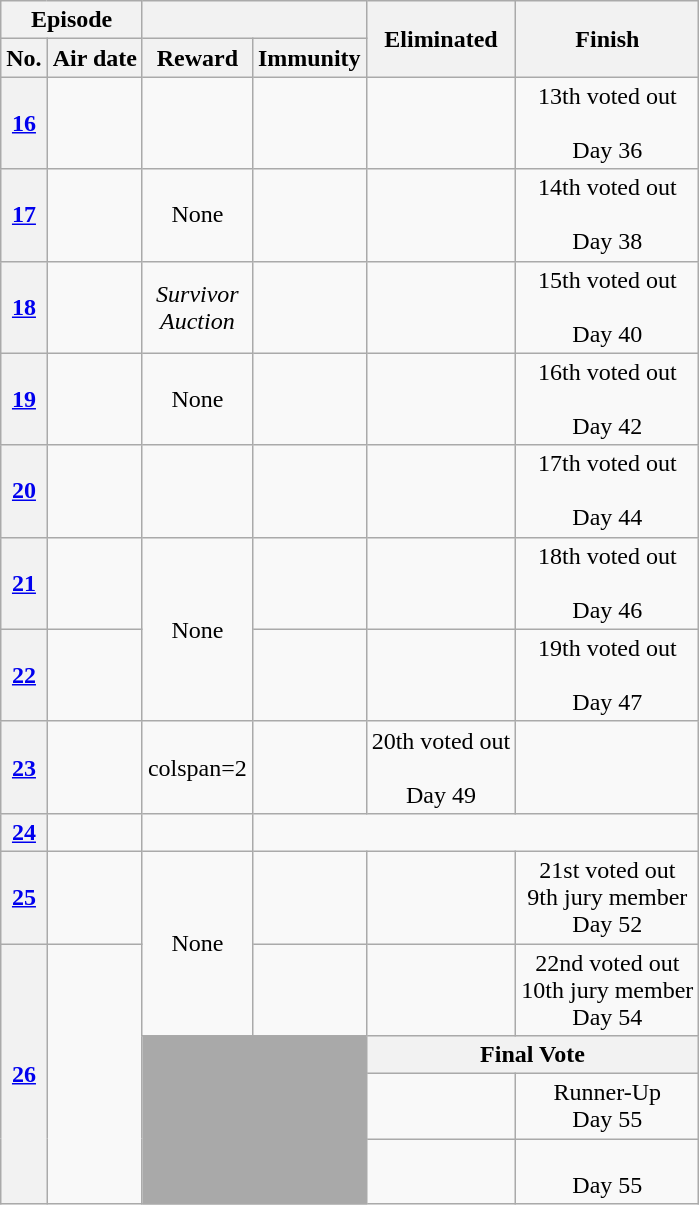<table class="wikitable nowrap" style="text-align:center; font-size:100%">
<tr>
<th colspan="2"><strong>Episode</strong></th>
<th colspan="2"></th>
<th rowspan="2"><strong>Eliminated</strong></th>
<th rowspan="2"><strong>Finish</strong></th>
</tr>
<tr>
<th><strong>No.</strong></th>
<th><strong>Air date</strong></th>
<th><strong>Reward</strong></th>
<th><strong>Immunity</strong></th>
</tr>
<tr>
<th><a href='#'>16</a></th>
<td></td>
<td></td>
<td></td>
<td></td>
<td>13th voted out<br><br>Day 36</td>
</tr>
<tr>
<th><a href='#'>17</a></th>
<td></td>
<td>None</td>
<td></td>
<td></td>
<td>14th voted out<br><br>Day 38</td>
</tr>
<tr>
<th><a href='#'>18</a></th>
<td></td>
<td><em>Survivor<br>Auction</em></td>
<td></td>
<td></td>
<td>15th voted out<br><br>Day 40</td>
</tr>
<tr>
<th><a href='#'>19</a></th>
<td></td>
<td>None</td>
<td></td>
<td></td>
<td>16th voted out<br><br>Day 42</td>
</tr>
<tr>
<th><a href='#'>20</a></th>
<td></td>
<td></td>
<td></td>
<td></td>
<td>17th voted out<br><br>Day 44</td>
</tr>
<tr>
<th><a href='#'>21</a></th>
<td></td>
<td rowspan=2>None</td>
<td></td>
<td></td>
<td>18th voted out<br><br>Day 46</td>
</tr>
<tr>
<th><a href='#'>22</a></th>
<td></td>
<td></td>
<td></td>
<td>19th voted out<br><br>Day 47</td>
</tr>
<tr>
<th><a href='#'>23</a></th>
<td></td>
<td>colspan=2 </td>
<td></td>
<td>20th voted out<br><br>Day 49</td>
</tr>
<tr>
<th><a href='#'>24</a></th>
<td></td>
<td></td>
<td colspan="3"><small><em></em></small></td>
</tr>
<tr>
<th><a href='#'>25</a></th>
<td></td>
<td rowspan=2>None</td>
<td></td>
<td></td>
<td>21st voted out<br>9th jury member<br>Day 52</td>
</tr>
<tr>
<th rowspan="4"><a href='#'>26</a></th>
<td rowspan="4"></td>
<td></td>
<td></td>
<td>22nd voted out<br>10th jury member<br>Day 54</td>
</tr>
<tr>
<td rowspan="3" colspan="2" bgcolor="darkgray"></td>
<th colspan="2"><strong>Final Vote</strong></th>
</tr>
<tr>
<td></td>
<td>Runner-Up<br>Day 55</td>
</tr>
<tr>
<td></td>
<td><br>Day 55</td>
</tr>
</table>
